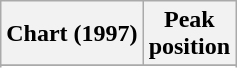<table class="wikitable plainrowheaders" style="text-align:center">
<tr>
<th>Chart (1997)</th>
<th>Peak<br>position</th>
</tr>
<tr>
</tr>
<tr>
</tr>
<tr>
</tr>
</table>
